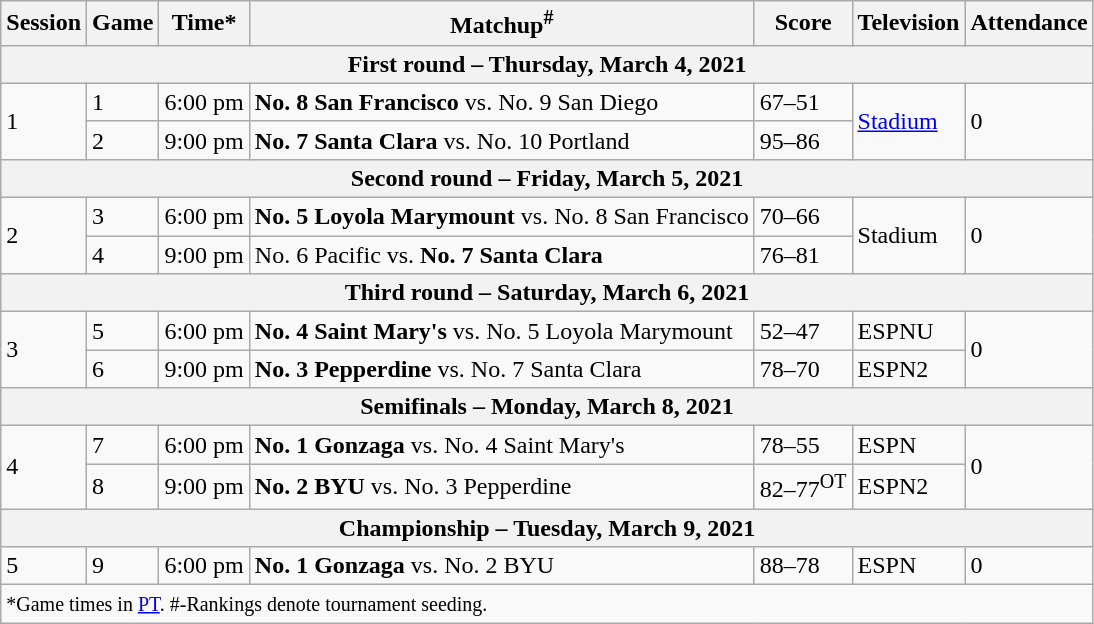<table class="wikitable">
<tr>
<th>Session</th>
<th>Game</th>
<th>Time*</th>
<th>Matchup<sup>#</sup></th>
<th>Score</th>
<th>Television</th>
<th>Attendance</th>
</tr>
<tr>
<th colspan="7">First round – Thursday, March 4, 2021</th>
</tr>
<tr>
<td rowspan="2">1</td>
<td>1</td>
<td>6:00 pm</td>
<td><strong>No. 8 San Francisco</strong> vs. No. 9 San Diego</td>
<td>67–51</td>
<td rowspan="2"><a href='#'>Stadium</a></td>
<td rowspan="2">0</td>
</tr>
<tr>
<td>2</td>
<td>9:00 pm</td>
<td><strong>No. 7 Santa Clara</strong> vs. No. 10 Portland</td>
<td>95–86</td>
</tr>
<tr>
<th colspan="7">Second round – Friday, March 5, 2021</th>
</tr>
<tr>
<td rowspan="2">2</td>
<td>3</td>
<td>6:00 pm</td>
<td><strong>No. 5 Loyola Marymount</strong> vs. No. 8 San Francisco</td>
<td>70–66</td>
<td rowspan="2">Stadium</td>
<td rowspan="2">0</td>
</tr>
<tr>
<td>4</td>
<td>9:00 pm</td>
<td>No. 6 Pacific vs. <strong>No. 7 Santa Clara</strong></td>
<td>76–81</td>
</tr>
<tr>
<th colspan="7">Third round – Saturday, March 6, 2021</th>
</tr>
<tr>
<td rowspan="2">3</td>
<td>5</td>
<td>6:00 pm</td>
<td><strong>No. 4 Saint Mary's</strong> vs. No. 5 Loyola Marymount</td>
<td>52–47</td>
<td>ESPNU</td>
<td rowspan="2">0</td>
</tr>
<tr>
<td>6</td>
<td>9:00 pm</td>
<td><strong>No. 3 Pepperdine</strong> vs. No. 7 Santa Clara</td>
<td>78–70</td>
<td>ESPN2</td>
</tr>
<tr>
<th colspan="7">Semifinals – Monday, March 8, 2021</th>
</tr>
<tr>
<td rowspan="2">4</td>
<td>7</td>
<td>6:00 pm</td>
<td><strong>No. 1 Gonzaga</strong> vs. No. 4 Saint Mary's</td>
<td>78–55</td>
<td>ESPN</td>
<td rowspan="2">0</td>
</tr>
<tr>
<td>8</td>
<td>9:00 pm</td>
<td><strong>No. 2 BYU</strong> vs. No. 3 Pepperdine</td>
<td>82–77<sup>OT</sup></td>
<td>ESPN2</td>
</tr>
<tr>
<th colspan="7">Championship – Tuesday, March 9, 2021</th>
</tr>
<tr>
<td>5</td>
<td>9</td>
<td>6:00 pm</td>
<td><strong>No. 1 Gonzaga</strong> vs. No. 2 BYU</td>
<td>88–78</td>
<td>ESPN</td>
<td>0</td>
</tr>
<tr>
<td colspan="7"><small>*Game times in <a href='#'>PT</a>. #-Rankings denote tournament seeding.</small></td>
</tr>
</table>
